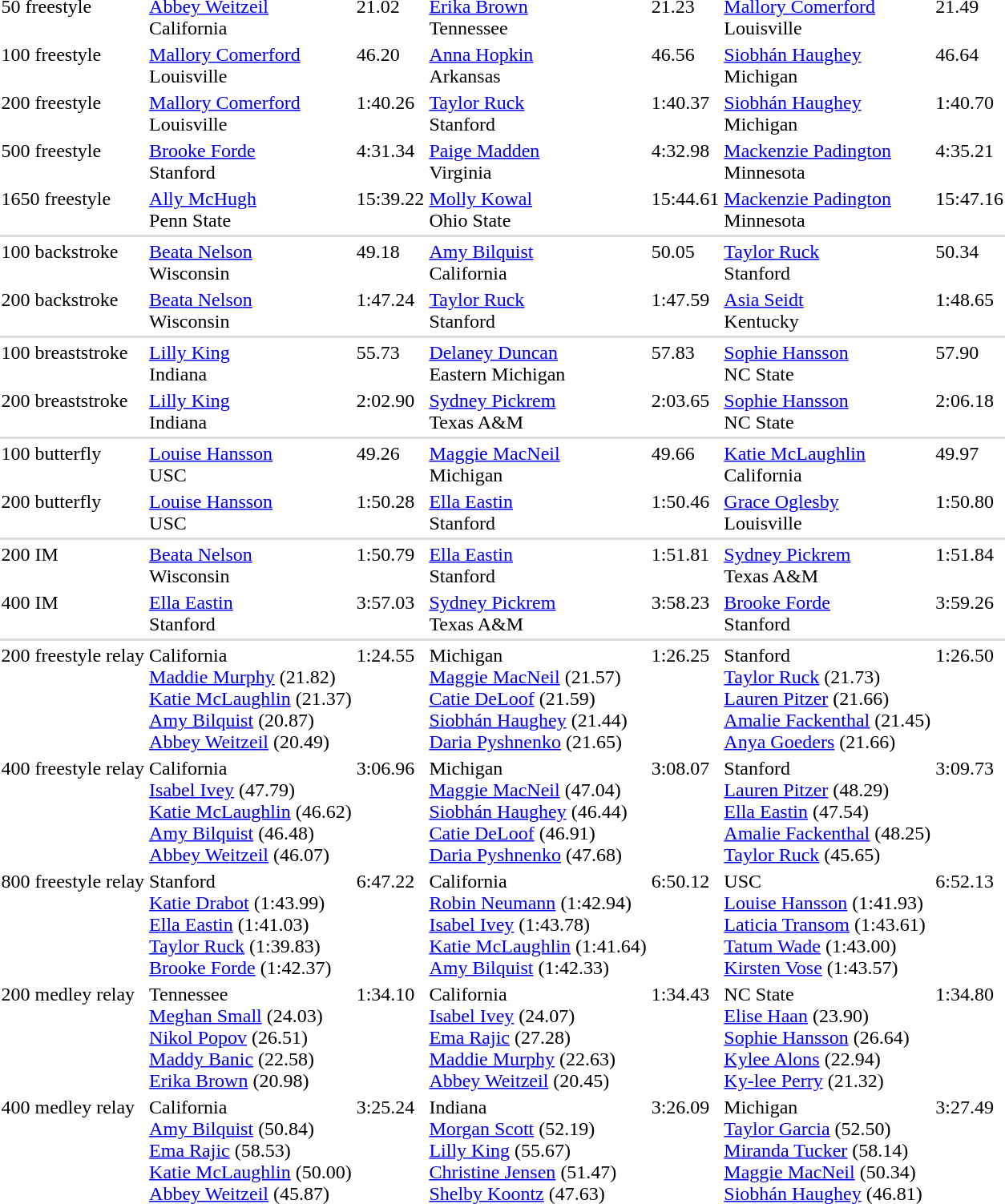<table>
<tr valign="top">
<td>50 freestyle</td>
<td><a href='#'>Abbey Weitzeil</a><br> California</td>
<td>21.02</td>
<td><a href='#'>Erika Brown</a> <br>Tennessee</td>
<td>21.23</td>
<td><a href='#'>Mallory Comerford</a> <br>Louisville</td>
<td>21.49</td>
</tr>
<tr valign="top">
<td>100 freestyle</td>
<td><a href='#'>Mallory Comerford</a> <br>Louisville</td>
<td>46.20</td>
<td><a href='#'>Anna Hopkin</a><br> Arkansas</td>
<td>46.56</td>
<td><a href='#'>Siobhán Haughey</a><br>Michigan</td>
<td>46.64</td>
</tr>
<tr valign="top">
<td>200 freestyle</td>
<td><a href='#'>Mallory Comerford</a> <br> Louisville</td>
<td>1:40.26</td>
<td><a href='#'>Taylor Ruck</a> <br>Stanford</td>
<td>1:40.37</td>
<td><a href='#'>Siobhán Haughey</a><br>Michigan</td>
<td>1:40.70</td>
</tr>
<tr valign="top">
<td>500 freestyle</td>
<td><a href='#'>Brooke Forde</a><br> Stanford</td>
<td>4:31.34</td>
<td><a href='#'>Paige Madden</a><br> Virginia</td>
<td>4:32.98</td>
<td><a href='#'>Mackenzie Padington</a> <br> Minnesota</td>
<td>4:35.21</td>
</tr>
<tr valign="top">
<td>1650 freestyle</td>
<td><a href='#'>Ally McHugh</a><br> Penn State</td>
<td>15:39.22</td>
<td><a href='#'>Molly Kowal</a><br> Ohio State</td>
<td>15:44.61</td>
<td><a href='#'>Mackenzie Padington</a><br> Minnesota</td>
<td>15:47.16</td>
</tr>
<tr bgcolor=#DDDDDD>
<td colspan=10></td>
</tr>
<tr valign="top">
<td>100 backstroke</td>
<td><a href='#'>Beata Nelson</a> <br> Wisconsin</td>
<td>49.18</td>
<td><a href='#'>Amy Bilquist</a> <br> California</td>
<td>50.05</td>
<td><a href='#'>Taylor Ruck</a> <br>Stanford</td>
<td>50.34</td>
</tr>
<tr valign="top">
<td>200 backstroke</td>
<td><a href='#'>Beata Nelson</a> <br> Wisconsin</td>
<td>1:47.24</td>
<td><a href='#'>Taylor Ruck</a> <br>Stanford</td>
<td>1:47.59</td>
<td><a href='#'>Asia Seidt</a> <br> Kentucky</td>
<td>1:48.65</td>
</tr>
<tr bgcolor=#DDDDDD>
<td colspan=10></td>
</tr>
<tr valign="top">
<td>100 breaststroke</td>
<td><a href='#'>Lilly King</a> <br> Indiana</td>
<td>55.73</td>
<td><a href='#'>Delaney Duncan</a><br>Eastern Michigan</td>
<td>57.83</td>
<td><a href='#'>Sophie Hansson</a><br>NC State</td>
<td>57.90</td>
</tr>
<tr valign="top">
<td>200 breaststroke</td>
<td><a href='#'>Lilly King</a> <br> Indiana</td>
<td>2:02.90</td>
<td><a href='#'>Sydney Pickrem</a><br>Texas A&M</td>
<td>2:03.65</td>
<td><a href='#'>Sophie Hansson</a><br>NC State</td>
<td>2:06.18</td>
</tr>
<tr bgcolor=#DDDDDD>
<td colspan=10></td>
</tr>
<tr valign="top">
<td>100 butterfly</td>
<td><a href='#'>Louise Hansson</a> <br>USC</td>
<td>49.26</td>
<td><a href='#'>Maggie MacNeil</a> <br>Michigan</td>
<td>49.66</td>
<td><a href='#'>Katie McLaughlin</a> <br>California</td>
<td>49.97</td>
</tr>
<tr valign="top">
<td>200 butterfly</td>
<td><a href='#'>Louise Hansson</a> <br>USC</td>
<td>1:50.28</td>
<td><a href='#'>Ella Eastin</a> <br>Stanford</td>
<td>1:50.46</td>
<td><a href='#'>Grace Oglesby</a><br> Louisville</td>
<td>1:50.80</td>
</tr>
<tr bgcolor=#DDDDDD>
<td colspan=10></td>
</tr>
<tr valign="top">
<td>200 IM</td>
<td><a href='#'>Beata Nelson</a> <br> Wisconsin</td>
<td>1:50.79</td>
<td><a href='#'>Ella Eastin</a> <br>Stanford</td>
<td>1:51.81</td>
<td><a href='#'>Sydney Pickrem</a><br> Texas A&M</td>
<td>1:51.84</td>
</tr>
<tr valign="top">
<td>400 IM</td>
<td><a href='#'>Ella Eastin</a> <br>Stanford</td>
<td>3:57.03</td>
<td><a href='#'>Sydney Pickrem</a> <br>Texas A&M</td>
<td>3:58.23</td>
<td><a href='#'>Brooke Forde</a><br> Stanford</td>
<td>3:59.26</td>
</tr>
<tr bgcolor=#DDDDDD>
<td colspan=10></td>
</tr>
<tr valign="top">
<td>200 freestyle relay</td>
<td>California<br><a href='#'>Maddie Murphy</a> (21.82)<br><a href='#'>Katie McLaughlin</a> (21.37)<br><a href='#'>Amy Bilquist</a> (20.87)<br><a href='#'>Abbey Weitzeil</a> (20.49)</td>
<td>1:24.55</td>
<td>Michigan<br><a href='#'>Maggie MacNeil</a> (21.57)<br><a href='#'>Catie DeLoof</a> (21.59)<br><a href='#'>Siobhán Haughey</a> (21.44)<br><a href='#'>Daria Pyshnenko</a> (21.65)</td>
<td>1:26.25</td>
<td>Stanford<br><a href='#'>Taylor Ruck</a> (21.73)<br><a href='#'>Lauren Pitzer</a> (21.66)<br><a href='#'>Amalie Fackenthal</a> (21.45)<br><a href='#'>Anya Goeders</a> (21.66)</td>
<td>1:26.50</td>
</tr>
<tr valign="top">
<td>400 freestyle relay</td>
<td>California<br><a href='#'>Isabel Ivey</a> (47.79)<br><a href='#'>Katie McLaughlin</a> (46.62)<br><a href='#'>Amy Bilquist</a> (46.48)<br><a href='#'>Abbey Weitzeil</a> (46.07)</td>
<td>3:06.96</td>
<td>Michigan<br><a href='#'>Maggie MacNeil</a> (47.04)<br><a href='#'>Siobhán Haughey</a> (46.44)<br><a href='#'>Catie DeLoof</a> (46.91)<br><a href='#'>Daria Pyshnenko</a> (47.68)</td>
<td>3:08.07</td>
<td>Stanford<br><a href='#'>Lauren Pitzer</a> (48.29)<br><a href='#'>Ella Eastin</a> (47.54)<br><a href='#'>Amalie Fackenthal</a> (48.25)<br><a href='#'>Taylor Ruck</a> (45.65)<br></td>
<td>3:09.73</td>
</tr>
<tr valign="top">
<td>800 freestyle relay</td>
<td>Stanford<br><a href='#'>Katie Drabot</a> (1:43.99)<br><a href='#'>Ella Eastin</a> (1:41.03)<br><a href='#'>Taylor Ruck</a> (1:39.83)<br><a href='#'>Brooke Forde</a> (1:42.37)</td>
<td>6:47.22</td>
<td>California<br><a href='#'>Robin Neumann</a> (1:42.94)<br><a href='#'>Isabel Ivey</a> (1:43.78)<br><a href='#'>Katie McLaughlin</a> (1:41.64)<br><a href='#'>Amy Bilquist</a> (1:42.33)</td>
<td>6:50.12</td>
<td>USC<br><a href='#'>Louise Hansson</a> (1:41.93)<br><a href='#'>Laticia Transom</a> (1:43.61)<br><a href='#'>Tatum Wade</a> (1:43.00)<br><a href='#'>Kirsten Vose</a> (1:43.57)</td>
<td>6:52.13</td>
</tr>
<tr valign="top">
<td>200 medley relay</td>
<td>Tennessee<br><a href='#'>Meghan Small</a> (24.03)<br><a href='#'>Nikol Popov</a> (26.51)<br><a href='#'>Maddy Banic</a> (22.58)<br><a href='#'>Erika Brown</a> (20.98)</td>
<td>1:34.10</td>
<td>California<br><a href='#'>Isabel Ivey</a> (24.07)<br><a href='#'>Ema Rajic</a> (27.28)<br><a href='#'>Maddie Murphy</a> (22.63)<br><a href='#'>Abbey Weitzeil</a> (20.45)</td>
<td>1:34.43</td>
<td>NC State<br><a href='#'>Elise Haan</a> (23.90)<br><a href='#'>Sophie Hansson</a> (26.64)<br><a href='#'>Kylee Alons</a> (22.94)<br><a href='#'>Ky-lee Perry</a> (21.32)</td>
<td>1:34.80</td>
</tr>
<tr valign="top">
<td>400 medley relay</td>
<td>California<br><a href='#'>Amy Bilquist</a> (50.84)<br><a href='#'>Ema Rajic</a> (58.53)<br><a href='#'>Katie McLaughlin</a> (50.00)<br><a href='#'>Abbey Weitzeil</a> (45.87)</td>
<td>3:25.24</td>
<td>Indiana<br><a href='#'>Morgan Scott</a> (52.19)<br><a href='#'>Lilly King</a> (55.67)<br><a href='#'>Christine Jensen</a> (51.47)<br><a href='#'>Shelby Koontz</a> (47.63)</td>
<td>3:26.09</td>
<td>Michigan<br><a href='#'>Taylor Garcia</a> (52.50)<br><a href='#'>Miranda Tucker</a> (58.14)<br><a href='#'>Maggie MacNeil</a> (50.34)<br><a href='#'>Siobhán Haughey</a> (46.81)</td>
<td>3:27.49</td>
</tr>
</table>
